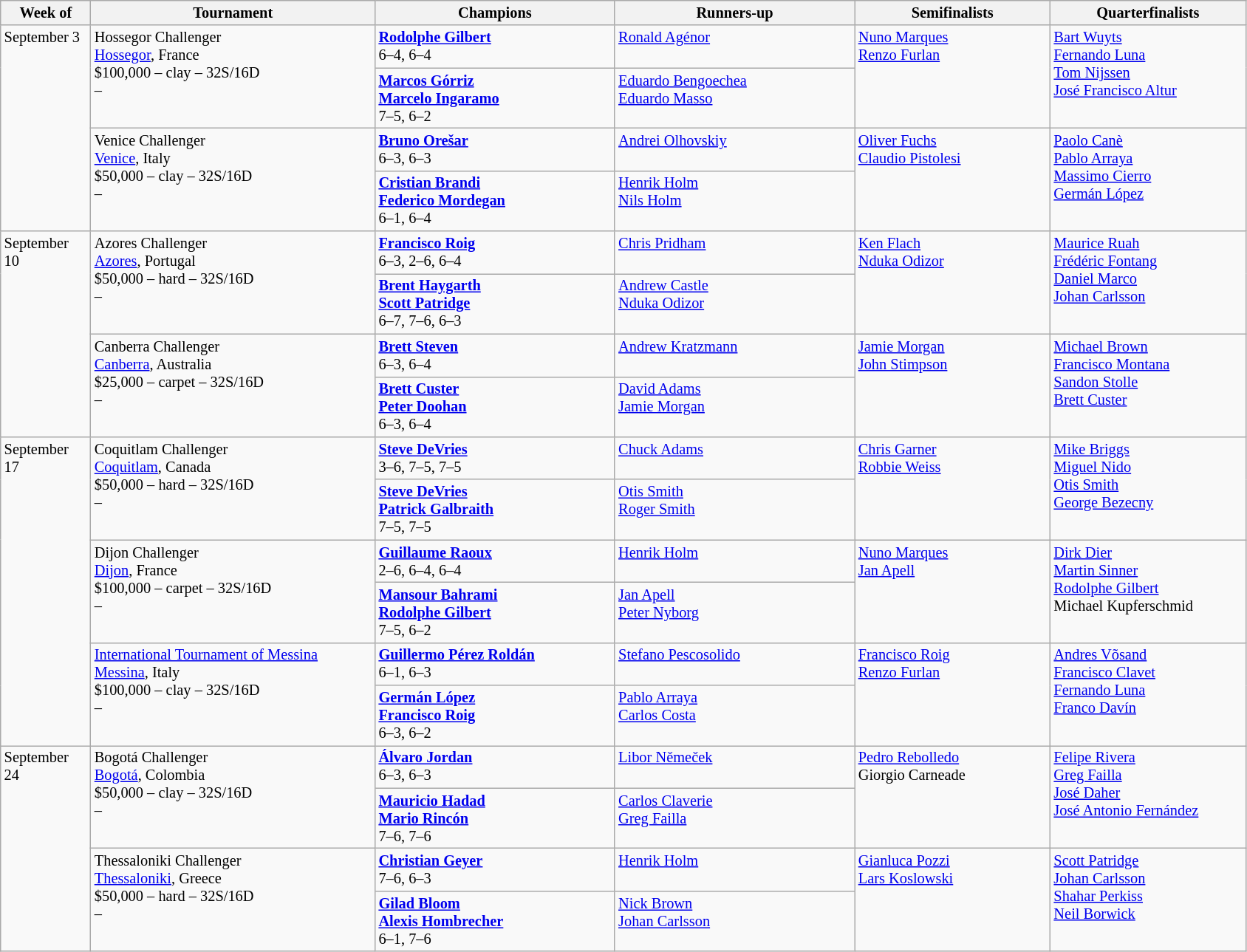<table class="wikitable" style="font-size:85%;">
<tr>
<th width="75">Week of</th>
<th width="250">Tournament</th>
<th width="210">Champions</th>
<th width="210">Runners-up</th>
<th width="170">Semifinalists</th>
<th width="170">Quarterfinalists</th>
</tr>
<tr valign="top">
<td rowspan="4">September 3</td>
<td rowspan="2">Hossegor Challenger<br> <a href='#'>Hossegor</a>, France<br>$100,000 – clay – 32S/16D<br>  – </td>
<td> <strong><a href='#'>Rodolphe Gilbert</a></strong> <br>6–4, 6–4</td>
<td> <a href='#'>Ronald Agénor</a></td>
<td rowspan="2"> <a href='#'>Nuno Marques</a> <br>  <a href='#'>Renzo Furlan</a></td>
<td rowspan="2"> <a href='#'>Bart Wuyts</a> <br> <a href='#'>Fernando Luna</a> <br> <a href='#'>Tom Nijssen</a> <br>  <a href='#'>José Francisco Altur</a></td>
</tr>
<tr valign="top">
<td> <strong><a href='#'>Marcos Górriz</a></strong> <br> <strong><a href='#'>Marcelo Ingaramo</a></strong><br> 7–5, 6–2</td>
<td> <a href='#'>Eduardo Bengoechea</a> <br>  <a href='#'>Eduardo Masso</a></td>
</tr>
<tr valign="top">
<td rowspan="2">Venice Challenger<br> <a href='#'>Venice</a>, Italy<br>$50,000 – clay – 32S/16D<br>  – </td>
<td> <strong><a href='#'>Bruno Orešar</a></strong> <br>6–3, 6–3</td>
<td> <a href='#'>Andrei Olhovskiy</a></td>
<td rowspan="2"> <a href='#'>Oliver Fuchs</a> <br>  <a href='#'>Claudio Pistolesi</a></td>
<td rowspan="2"> <a href='#'>Paolo Canè</a> <br> <a href='#'>Pablo Arraya</a> <br> <a href='#'>Massimo Cierro</a> <br>  <a href='#'>Germán López</a></td>
</tr>
<tr valign="top">
<td> <strong><a href='#'>Cristian Brandi</a></strong> <br> <strong><a href='#'>Federico Mordegan</a></strong><br> 6–1, 6–4</td>
<td> <a href='#'>Henrik Holm</a> <br>  <a href='#'>Nils Holm</a></td>
</tr>
<tr valign="top">
<td rowspan="4">September 10</td>
<td rowspan="2">Azores Challenger<br> <a href='#'>Azores</a>, Portugal<br>$50,000 – hard – 32S/16D<br>  – </td>
<td> <strong><a href='#'>Francisco Roig</a></strong> <br>6–3, 2–6, 6–4</td>
<td> <a href='#'>Chris Pridham</a></td>
<td rowspan="2"> <a href='#'>Ken Flach</a> <br>  <a href='#'>Nduka Odizor</a></td>
<td rowspan="2"> <a href='#'>Maurice Ruah</a> <br> <a href='#'>Frédéric Fontang</a> <br> <a href='#'>Daniel Marco</a> <br>  <a href='#'>Johan Carlsson</a></td>
</tr>
<tr valign="top">
<td> <strong><a href='#'>Brent Haygarth</a></strong> <br> <strong><a href='#'>Scott Patridge</a></strong><br> 6–7, 7–6, 6–3</td>
<td> <a href='#'>Andrew Castle</a> <br>  <a href='#'>Nduka Odizor</a></td>
</tr>
<tr valign="top">
<td rowspan="2">Canberra Challenger<br> <a href='#'>Canberra</a>, Australia<br>$25,000 – carpet – 32S/16D<br>  – </td>
<td> <strong><a href='#'>Brett Steven</a></strong> <br>6–3, 6–4</td>
<td> <a href='#'>Andrew Kratzmann</a></td>
<td rowspan="2"> <a href='#'>Jamie Morgan</a> <br>  <a href='#'>John Stimpson</a></td>
<td rowspan="2"> <a href='#'>Michael Brown</a> <br> <a href='#'>Francisco Montana</a> <br> <a href='#'>Sandon Stolle</a> <br>  <a href='#'>Brett Custer</a></td>
</tr>
<tr valign="top">
<td> <strong><a href='#'>Brett Custer</a></strong> <br> <strong><a href='#'>Peter Doohan</a></strong><br> 6–3, 6–4</td>
<td> <a href='#'>David Adams</a> <br>  <a href='#'>Jamie Morgan</a></td>
</tr>
<tr valign="top">
<td rowspan="6">September 17</td>
<td rowspan="2">Coquitlam Challenger<br> <a href='#'>Coquitlam</a>, Canada<br>$50,000 – hard – 32S/16D<br>  – </td>
<td> <strong><a href='#'>Steve DeVries</a></strong> <br>3–6, 7–5, 7–5</td>
<td> <a href='#'>Chuck Adams</a></td>
<td rowspan="2"> <a href='#'>Chris Garner</a> <br>  <a href='#'>Robbie Weiss</a></td>
<td rowspan="2"> <a href='#'>Mike Briggs</a> <br> <a href='#'>Miguel Nido</a> <br> <a href='#'>Otis Smith</a> <br>  <a href='#'>George Bezecny</a></td>
</tr>
<tr valign="top">
<td> <strong><a href='#'>Steve DeVries</a></strong> <br> <strong><a href='#'>Patrick Galbraith</a></strong><br> 7–5, 7–5</td>
<td> <a href='#'>Otis Smith</a> <br>  <a href='#'>Roger Smith</a></td>
</tr>
<tr valign="top">
<td rowspan="2">Dijon Challenger<br> <a href='#'>Dijon</a>, France<br>$100,000 – carpet – 32S/16D<br>  – </td>
<td> <strong><a href='#'>Guillaume Raoux</a></strong> <br>2–6, 6–4, 6–4</td>
<td> <a href='#'>Henrik Holm</a></td>
<td rowspan="2"> <a href='#'>Nuno Marques</a> <br>  <a href='#'>Jan Apell</a></td>
<td rowspan="2"> <a href='#'>Dirk Dier</a> <br> <a href='#'>Martin Sinner</a> <br> <a href='#'>Rodolphe Gilbert</a> <br>  Michael Kupferschmid</td>
</tr>
<tr valign="top">
<td> <strong><a href='#'>Mansour Bahrami</a></strong> <br> <strong><a href='#'>Rodolphe Gilbert</a></strong><br> 7–5, 6–2</td>
<td> <a href='#'>Jan Apell</a> <br>  <a href='#'>Peter Nyborg</a></td>
</tr>
<tr valign="top">
<td rowspan="2"><a href='#'>International Tournament of Messina</a><br> <a href='#'>Messina</a>, Italy<br>$100,000 – clay – 32S/16D<br>  – </td>
<td> <strong><a href='#'>Guillermo Pérez Roldán</a></strong> <br>6–1, 6–3</td>
<td> <a href='#'>Stefano Pescosolido</a></td>
<td rowspan="2"> <a href='#'>Francisco Roig</a> <br>  <a href='#'>Renzo Furlan</a></td>
<td rowspan="2"> <a href='#'>Andres Võsand</a> <br> <a href='#'>Francisco Clavet</a> <br> <a href='#'>Fernando Luna</a> <br>  <a href='#'>Franco Davín</a></td>
</tr>
<tr valign="top">
<td> <strong><a href='#'>Germán López</a></strong> <br> <strong><a href='#'>Francisco Roig</a></strong><br> 6–3, 6–2</td>
<td> <a href='#'>Pablo Arraya</a> <br>  <a href='#'>Carlos Costa</a></td>
</tr>
<tr valign="top">
<td rowspan="4">September 24</td>
<td rowspan="2">Bogotá Challenger<br> <a href='#'>Bogotá</a>, Colombia<br>$50,000 – clay – 32S/16D<br>  – </td>
<td> <strong><a href='#'>Álvaro Jordan</a></strong> <br>6–3, 6–3</td>
<td> <a href='#'>Libor Němeček</a></td>
<td rowspan="2"> <a href='#'>Pedro Rebolledo</a> <br>  Giorgio Carneade</td>
<td rowspan="2"> <a href='#'>Felipe Rivera</a> <br> <a href='#'>Greg Failla</a> <br> <a href='#'>José Daher</a> <br>  <a href='#'>José Antonio Fernández</a></td>
</tr>
<tr valign="top">
<td> <strong><a href='#'>Mauricio Hadad</a></strong> <br> <strong><a href='#'>Mario Rincón</a></strong><br> 7–6, 7–6</td>
<td> <a href='#'>Carlos Claverie</a> <br>  <a href='#'>Greg Failla</a></td>
</tr>
<tr valign="top">
<td rowspan="2">Thessaloniki Challenger<br> <a href='#'>Thessaloniki</a>, Greece<br>$50,000 – hard – 32S/16D<br>  – </td>
<td> <strong><a href='#'>Christian Geyer</a></strong> <br>7–6, 6–3</td>
<td> <a href='#'>Henrik Holm</a></td>
<td rowspan="2"> <a href='#'>Gianluca Pozzi</a> <br>  <a href='#'>Lars Koslowski</a></td>
<td rowspan="2"> <a href='#'>Scott Patridge</a> <br> <a href='#'>Johan Carlsson</a> <br> <a href='#'>Shahar Perkiss</a> <br>  <a href='#'>Neil Borwick</a></td>
</tr>
<tr valign="top">
<td> <strong><a href='#'>Gilad Bloom</a></strong> <br> <strong><a href='#'>Alexis Hombrecher</a></strong><br> 6–1, 7–6</td>
<td> <a href='#'>Nick Brown</a> <br>  <a href='#'>Johan Carlsson</a></td>
</tr>
</table>
